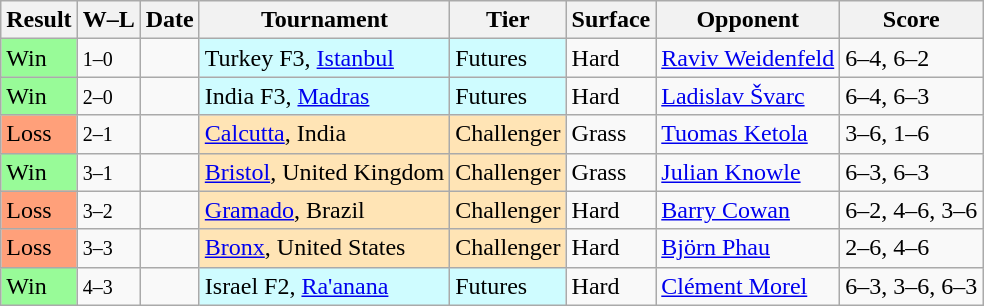<table class="sortable wikitable">
<tr>
<th>Result</th>
<th class="unsortable">W–L</th>
<th>Date</th>
<th>Tournament</th>
<th>Tier</th>
<th>Surface</th>
<th>Opponent</th>
<th class="unsortable">Score</th>
</tr>
<tr>
<td bgcolor=98FB98>Win</td>
<td><small>1–0</small></td>
<td></td>
<td style="background:#cffcff;">Turkey F3, <a href='#'>Istanbul</a></td>
<td style="background:#cffcff;">Futures</td>
<td>Hard</td>
<td> <a href='#'>Raviv Weidenfeld</a></td>
<td>6–4, 6–2</td>
</tr>
<tr>
<td bgcolor=98FB98>Win</td>
<td><small>2–0</small></td>
<td></td>
<td style="background:#cffcff;">India F3, <a href='#'>Madras</a></td>
<td style="background:#cffcff;">Futures</td>
<td>Hard</td>
<td> <a href='#'>Ladislav Švarc</a></td>
<td>6–4, 6–3</td>
</tr>
<tr>
<td bgcolor=FFA07A>Loss</td>
<td><small>2–1</small></td>
<td></td>
<td style="background:moccasin;"><a href='#'>Calcutta</a>, India</td>
<td style="background:moccasin;">Challenger</td>
<td>Grass</td>
<td> <a href='#'>Tuomas Ketola</a></td>
<td>3–6, 1–6</td>
</tr>
<tr>
<td bgcolor=98FB98>Win</td>
<td><small>3–1</small></td>
<td></td>
<td style="background:moccasin;"><a href='#'>Bristol</a>, United Kingdom</td>
<td style="background:moccasin;">Challenger</td>
<td>Grass</td>
<td> <a href='#'>Julian Knowle</a></td>
<td>6–3, 6–3</td>
</tr>
<tr>
<td bgcolor=FFA07A>Loss</td>
<td><small>3–2</small></td>
<td></td>
<td style="background:moccasin;"><a href='#'>Gramado</a>, Brazil</td>
<td style="background:moccasin;">Challenger</td>
<td>Hard</td>
<td> <a href='#'>Barry Cowan</a></td>
<td>6–2, 4–6, 3–6</td>
</tr>
<tr>
<td bgcolor=FFA07A>Loss</td>
<td><small>3–3</small></td>
<td></td>
<td style="background:moccasin;"><a href='#'>Bronx</a>, United States</td>
<td style="background:moccasin;">Challenger</td>
<td>Hard</td>
<td> <a href='#'>Björn Phau</a></td>
<td>2–6, 4–6</td>
</tr>
<tr>
<td bgcolor=98FB98>Win</td>
<td><small>4–3</small></td>
<td></td>
<td style="background:#cffcff;">Israel F2, <a href='#'>Ra'anana</a></td>
<td style="background:#cffcff;">Futures</td>
<td>Hard</td>
<td> <a href='#'>Clément Morel</a></td>
<td>6–3, 3–6, 6–3</td>
</tr>
</table>
